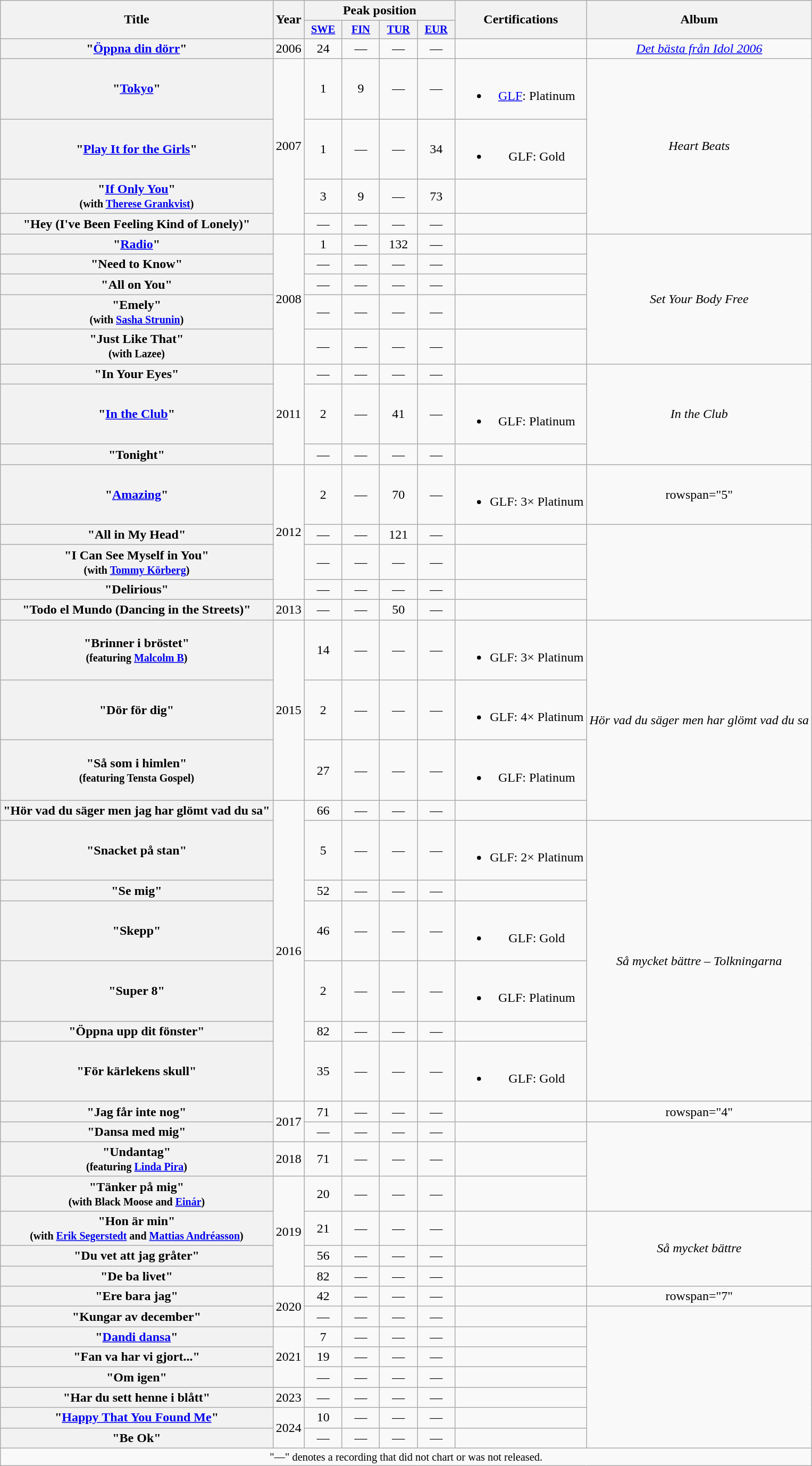<table class="wikitable plainrowheaders" style="text-align:center;">
<tr>
<th rowspan="2">Title</th>
<th rowspan="2">Year</th>
<th colspan="4">Peak position</th>
<th rowspan="2">Certifications</th>
<th rowspan="2">Album</th>
</tr>
<tr>
<th scope="col" style="width:3em;font-size:85%;"><a href='#'>SWE</a><br></th>
<th scope="col" style="width:3em;font-size:85%;"><a href='#'>FIN</a></th>
<th scope="col" style="width:3em;font-size:85%;"><a href='#'>TUR</a><br></th>
<th scope="col" style="width:3em;font-size:85%;"><a href='#'>EUR</a></th>
</tr>
<tr>
<th scope="row">"<a href='#'>Öppna din dörr</a>"</th>
<td>2006</td>
<td>24</td>
<td>—</td>
<td>—</td>
<td>—</td>
<td></td>
<td><em><a href='#'>Det bästa från Idol 2006</a></em></td>
</tr>
<tr>
<th scope="row">"<a href='#'>Tokyo</a>"</th>
<td rowspan="4">2007</td>
<td>1</td>
<td>9</td>
<td>—</td>
<td>—</td>
<td><br><ul><li><a href='#'>GLF</a>: Platinum</li></ul></td>
<td rowspan="4"><em>Heart Beats</em></td>
</tr>
<tr>
<th scope="row">"<a href='#'>Play It for the Girls</a>"</th>
<td>1</td>
<td>—</td>
<td>—</td>
<td>34</td>
<td><br><ul><li>GLF: Gold</li></ul></td>
</tr>
<tr>
<th scope="row">"<a href='#'>If Only You</a>"<br><small>(with <a href='#'>Therese Grankvist</a>)</small></th>
<td>3</td>
<td>9</td>
<td>—</td>
<td>73</td>
<td></td>
</tr>
<tr>
<th scope="row">"Hey (I've Been Feeling Kind of Lonely)"</th>
<td>—</td>
<td>—</td>
<td>—</td>
<td>—</td>
<td></td>
</tr>
<tr>
<th scope="row">"<a href='#'>Radio</a>"</th>
<td rowspan="5">2008</td>
<td>1</td>
<td>—</td>
<td>132</td>
<td>—</td>
<td></td>
<td rowspan="5"><em>Set Your Body Free</em></td>
</tr>
<tr>
<th scope="row">"Need to Know"</th>
<td>—</td>
<td>—</td>
<td>—</td>
<td>—</td>
<td></td>
</tr>
<tr>
<th scope="row">"All on You"</th>
<td>—</td>
<td>—</td>
<td>—</td>
<td>—</td>
<td></td>
</tr>
<tr>
<th scope="row">"Emely"<br><small>(with <a href='#'>Sasha Strunin</a>)</small></th>
<td>—</td>
<td>—</td>
<td>—</td>
<td>—</td>
<td></td>
</tr>
<tr>
<th scope="row">"Just Like That"<br><small>(with Lazee)</small></th>
<td>—</td>
<td>—</td>
<td>—</td>
<td>—</td>
<td></td>
</tr>
<tr>
<th scope="row">"In Your Eyes"</th>
<td rowspan="3">2011</td>
<td>—</td>
<td>—</td>
<td>—</td>
<td>—</td>
<td></td>
<td rowspan="3"><em>In the Club</em></td>
</tr>
<tr>
<th scope="row">"<a href='#'>In the Club</a>"</th>
<td>2</td>
<td>—</td>
<td>41</td>
<td>—</td>
<td><br><ul><li>GLF: Platinum</li></ul></td>
</tr>
<tr>
<th scope="row">"Tonight"</th>
<td>—</td>
<td>—</td>
<td>—</td>
<td>—</td>
<td></td>
</tr>
<tr>
<th scope="row">"<a href='#'>Amazing</a>"</th>
<td rowspan="4">2012</td>
<td>2</td>
<td>—</td>
<td>70</td>
<td>—</td>
<td><br><ul><li>GLF: 3× Platinum</li></ul></td>
<td>rowspan="5" </td>
</tr>
<tr>
<th scope="row">"All in My Head"</th>
<td>—</td>
<td>—</td>
<td>121</td>
<td>—</td>
<td></td>
</tr>
<tr>
<th scope="row">"I Can See Myself in You"<br><small>(with <a href='#'>Tommy Körberg</a>)</small></th>
<td>—</td>
<td>—</td>
<td>—</td>
<td>—</td>
<td></td>
</tr>
<tr>
<th scope="row">"Delirious"</th>
<td>—</td>
<td>—</td>
<td>—</td>
<td>—</td>
<td></td>
</tr>
<tr>
<th scope="row">"Todo el Mundo (Dancing in the Streets)"</th>
<td>2013</td>
<td>—</td>
<td>—</td>
<td>50</td>
<td>—</td>
<td></td>
</tr>
<tr>
<th scope="row">"Brinner i bröstet"<br><small>(featuring <a href='#'>Malcolm B</a>)</small></th>
<td rowspan="3">2015</td>
<td>14</td>
<td>—</td>
<td>—</td>
<td>—</td>
<td><br><ul><li>GLF: 3× Platinum</li></ul></td>
<td rowspan="4"><em>Hör vad du säger men har glömt vad du sa</em></td>
</tr>
<tr>
<th scope="row">"Dör för dig"</th>
<td>2</td>
<td>—</td>
<td>—</td>
<td>—</td>
<td><br><ul><li>GLF: 4× Platinum</li></ul></td>
</tr>
<tr>
<th scope="row">"Så som i himlen"<br><small>(featuring Tensta Gospel)</small></th>
<td>27</td>
<td>—</td>
<td>—</td>
<td>—</td>
<td><br><ul><li>GLF: Platinum</li></ul></td>
</tr>
<tr>
<th scope="row">"Hör vad du säger men jag har glömt vad du sa"</th>
<td rowspan="7">2016</td>
<td>66</td>
<td>—</td>
<td>—</td>
<td>—</td>
<td></td>
</tr>
<tr>
<th scope="row">"Snacket på stan"</th>
<td>5</td>
<td>—</td>
<td>—</td>
<td>—</td>
<td><br><ul><li>GLF: 2× Platinum</li></ul></td>
<td rowspan="6"><em>Så mycket bättre – Tolkningarna</em></td>
</tr>
<tr>
<th scope="row">"Se mig"</th>
<td>52</td>
<td>—</td>
<td>—</td>
<td>—</td>
<td></td>
</tr>
<tr>
<th scope="row">"Skepp"</th>
<td>46</td>
<td>—</td>
<td>—</td>
<td>—</td>
<td><br><ul><li>GLF: Gold</li></ul></td>
</tr>
<tr>
<th scope="row">"Super 8"</th>
<td>2</td>
<td>—</td>
<td>—</td>
<td>—</td>
<td><br><ul><li>GLF: Platinum</li></ul></td>
</tr>
<tr>
<th scope="row">"Öppna upp dit fönster"</th>
<td>82</td>
<td>—</td>
<td>—</td>
<td>—</td>
<td></td>
</tr>
<tr>
<th scope="row">"För kärlekens skull"</th>
<td>35</td>
<td>—</td>
<td>—</td>
<td>—</td>
<td><br><ul><li>GLF: Gold</li></ul></td>
</tr>
<tr>
<th scope="row">"Jag får inte nog"</th>
<td rowspan="2">2017</td>
<td>71</td>
<td>—</td>
<td>—</td>
<td>—</td>
<td></td>
<td>rowspan="4" </td>
</tr>
<tr>
<th scope="row">"Dansa med mig"</th>
<td>—</td>
<td>—</td>
<td>—</td>
<td>—</td>
<td></td>
</tr>
<tr>
<th scope="row">"Undantag"<br><small>(featuring <a href='#'>Linda Pira</a>)</small></th>
<td>2018</td>
<td>71</td>
<td>—</td>
<td>—</td>
<td>—</td>
<td></td>
</tr>
<tr>
<th scope="row">"Tänker på mig"<br><small>(with Black Moose and <a href='#'>Einár</a>)</small></th>
<td rowspan="4">2019</td>
<td>20</td>
<td>—</td>
<td>—</td>
<td>—</td>
<td></td>
</tr>
<tr>
<th scope="row">"Hon är min"<br><small>(with <a href='#'>Erik Segerstedt</a> and <a href='#'>Mattias Andréasson</a>)</small></th>
<td>21</td>
<td>—</td>
<td>—</td>
<td>—</td>
<td></td>
<td rowspan="3"><em>Så mycket bättre</em></td>
</tr>
<tr>
<th scope="row">"Du vet att jag gråter"</th>
<td>56</td>
<td>—</td>
<td>—</td>
<td>—</td>
<td></td>
</tr>
<tr>
<th scope="row">"De ba livet"</th>
<td>82</td>
<td>—</td>
<td>—</td>
<td>—</td>
<td></td>
</tr>
<tr>
<th scope="row">"Ere bara jag"</th>
<td rowspan="2">2020</td>
<td>42</td>
<td>—</td>
<td>—</td>
<td>—</td>
<td></td>
<td>rowspan="7" </td>
</tr>
<tr>
<th scope="row">"Kungar av december"<br></th>
<td>—</td>
<td>—</td>
<td>—</td>
<td>—</td>
<td></td>
</tr>
<tr>
<th scope="row">"<a href='#'>Dandi dansa</a>"</th>
<td rowspan="3">2021</td>
<td>7</td>
<td>—</td>
<td>—</td>
<td>—</td>
<td></td>
</tr>
<tr>
<th scope="row">"Fan va har vi gjort..."<br></th>
<td>19</td>
<td>—</td>
<td>—</td>
<td>—</td>
<td></td>
</tr>
<tr>
<th scope="row">"Om igen"</th>
<td>—</td>
<td>—</td>
<td>—</td>
<td>—</td>
<td></td>
</tr>
<tr>
<th scope="row">"Har du sett henne i blått"</th>
<td>2023</td>
<td>—</td>
<td>—</td>
<td>—</td>
<td>—</td>
<td></td>
</tr>
<tr>
<th scope="row">"<a href='#'>Happy That You Found Me</a>"</th>
<td rowspan="2">2024</td>
<td>10<br></td>
<td>—</td>
<td>—</td>
<td>—</td>
<td></td>
</tr>
<tr>
<th scope="row">"Be Ok"<br></th>
<td>—</td>
<td>—</td>
<td>—</td>
<td>—</td>
<td></td>
</tr>
<tr>
<td style="font-size:85%;" colspan="22">"—" denotes a recording that did not chart or was not released.</td>
</tr>
</table>
